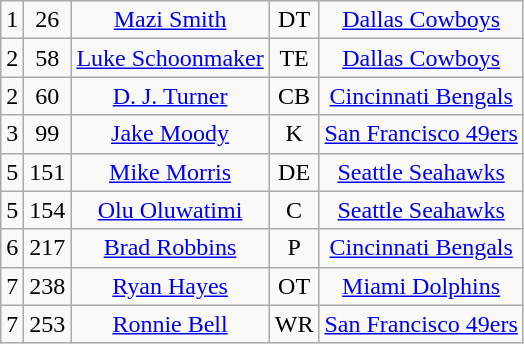<table class="wikitable" style="text-align:center">
<tr>
<td>1</td>
<td>26</td>
<td><a href='#'>Mazi Smith</a></td>
<td>DT</td>
<td><a href='#'>Dallas Cowboys</a></td>
</tr>
<tr>
<td>2</td>
<td>58</td>
<td><a href='#'>Luke Schoonmaker</a></td>
<td>TE</td>
<td><a href='#'>Dallas Cowboys</a></td>
</tr>
<tr>
<td>2</td>
<td>60</td>
<td><a href='#'>D. J. Turner</a></td>
<td>CB</td>
<td><a href='#'>Cincinnati Bengals</a></td>
</tr>
<tr>
<td>3</td>
<td>99</td>
<td><a href='#'>Jake Moody</a></td>
<td>K</td>
<td><a href='#'>San Francisco 49ers</a></td>
</tr>
<tr>
<td>5</td>
<td>151</td>
<td><a href='#'>Mike Morris</a></td>
<td>DE</td>
<td><a href='#'>Seattle Seahawks</a></td>
</tr>
<tr>
<td>5</td>
<td>154</td>
<td><a href='#'>Olu Oluwatimi</a></td>
<td>C</td>
<td><a href='#'>Seattle Seahawks</a></td>
</tr>
<tr>
<td>6</td>
<td>217</td>
<td><a href='#'>Brad Robbins</a></td>
<td>P</td>
<td><a href='#'>Cincinnati Bengals</a></td>
</tr>
<tr>
<td>7</td>
<td>238</td>
<td><a href='#'>Ryan Hayes</a></td>
<td>OT</td>
<td><a href='#'>Miami Dolphins</a></td>
</tr>
<tr>
<td>7</td>
<td>253</td>
<td><a href='#'>Ronnie Bell</a></td>
<td>WR</td>
<td><a href='#'>San Francisco 49ers</a></td>
</tr>
</table>
